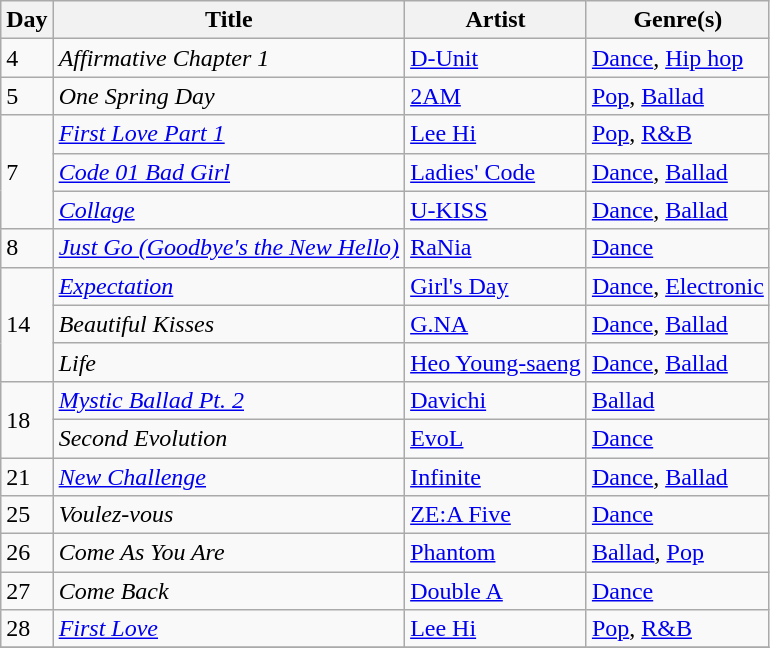<table class="wikitable" style="text-align: left;">
<tr>
<th>Day</th>
<th>Title</th>
<th>Artist</th>
<th>Genre(s)</th>
</tr>
<tr>
<td>4</td>
<td><em>Affirmative Chapter 1</em></td>
<td><a href='#'>D-Unit</a></td>
<td><a href='#'>Dance</a>, <a href='#'>Hip hop</a></td>
</tr>
<tr>
<td>5</td>
<td><em>One Spring Day</em></td>
<td><a href='#'>2AM</a></td>
<td><a href='#'>Pop</a>, <a href='#'>Ballad</a></td>
</tr>
<tr>
<td rowspan="3">7</td>
<td><em><a href='#'>First Love Part 1</a></em></td>
<td><a href='#'>Lee Hi</a></td>
<td><a href='#'>Pop</a>, <a href='#'>R&B</a></td>
</tr>
<tr>
<td><em><a href='#'>Code 01 Bad Girl</a></em></td>
<td><a href='#'>Ladies' Code</a></td>
<td><a href='#'>Dance</a>, <a href='#'>Ballad</a></td>
</tr>
<tr>
<td><em><a href='#'>Collage</a></em></td>
<td><a href='#'>U-KISS</a></td>
<td><a href='#'>Dance</a>, <a href='#'>Ballad</a></td>
</tr>
<tr>
<td>8</td>
<td><em><a href='#'>Just Go (Goodbye's the New Hello)</a></em></td>
<td><a href='#'>RaNia</a></td>
<td><a href='#'>Dance</a></td>
</tr>
<tr>
<td rowspan="3">14</td>
<td><em><a href='#'>Expectation</a></em></td>
<td><a href='#'>Girl's Day</a></td>
<td><a href='#'>Dance</a>, <a href='#'>Electronic</a></td>
</tr>
<tr>
<td><em>Beautiful Kisses</em></td>
<td><a href='#'>G.NA</a></td>
<td><a href='#'>Dance</a>, <a href='#'>Ballad</a></td>
</tr>
<tr>
<td><em>Life</em></td>
<td><a href='#'>Heo Young-saeng</a></td>
<td><a href='#'>Dance</a>, <a href='#'>Ballad</a></td>
</tr>
<tr>
<td rowspan="2">18</td>
<td><em><a href='#'>Mystic Ballad Pt. 2</a></em></td>
<td><a href='#'>Davichi</a></td>
<td><a href='#'>Ballad</a></td>
</tr>
<tr>
<td><em>Second Evolution</em></td>
<td><a href='#'>EvoL</a></td>
<td><a href='#'>Dance</a></td>
</tr>
<tr>
<td>21</td>
<td><em><a href='#'>New Challenge</a></em></td>
<td><a href='#'>Infinite</a></td>
<td><a href='#'>Dance</a>, <a href='#'>Ballad</a></td>
</tr>
<tr>
<td>25</td>
<td><em>Voulez-vous</em></td>
<td><a href='#'>ZE:A Five</a></td>
<td><a href='#'>Dance</a></td>
</tr>
<tr>
<td>26</td>
<td><em>Come As You Are</em></td>
<td><a href='#'>Phantom</a></td>
<td><a href='#'>Ballad</a>, <a href='#'>Pop</a></td>
</tr>
<tr>
<td>27</td>
<td><em>Come Back</em></td>
<td><a href='#'>Double A</a></td>
<td><a href='#'>Dance</a></td>
</tr>
<tr>
<td>28</td>
<td><em><a href='#'>First Love</a></em></td>
<td><a href='#'>Lee Hi</a></td>
<td><a href='#'>Pop</a>, <a href='#'>R&B</a></td>
</tr>
<tr>
</tr>
</table>
